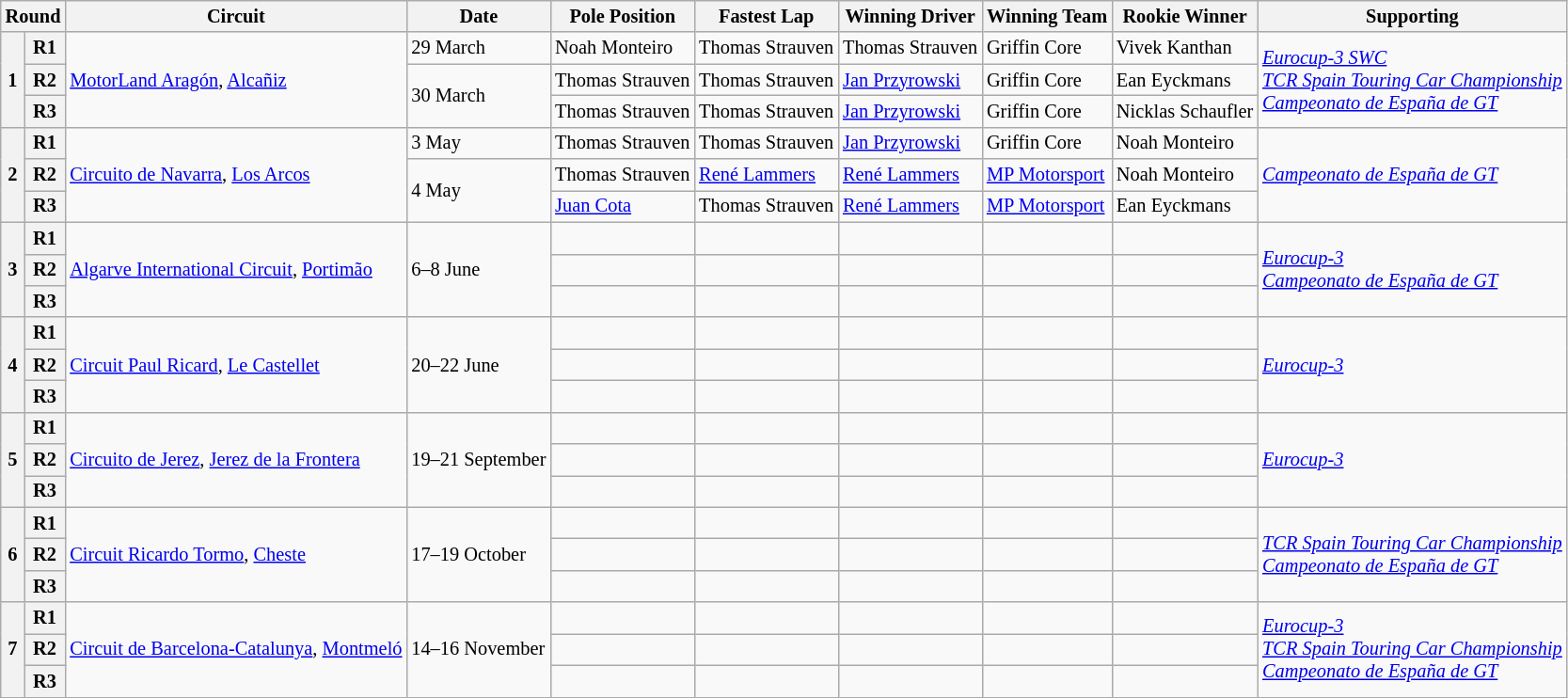<table class="wikitable" style="font-size: 85%">
<tr>
<th colspan=2>Round</th>
<th>Circuit</th>
<th>Date</th>
<th>Pole Position</th>
<th>Fastest Lap</th>
<th>Winning Driver</th>
<th>Winning Team</th>
<th>Rookie Winner</th>
<th>Supporting</th>
</tr>
<tr>
<th rowspan=3>1</th>
<th>R1</th>
<td rowspan=3> <a href='#'>MotorLand Aragón</a>, <a href='#'>Alcañiz</a></td>
<td>29 March</td>
<td nowrap> Noah Monteiro</td>
<td nowrap> Thomas Strauven</td>
<td nowrap> Thomas Strauven</td>
<td nowrap> Griffin Core</td>
<td nowrap> Vivek Kanthan</td>
<td rowspan=3 nowrap><em><a href='#'>Eurocup-3 SWC</a><br><a href='#'>TCR Spain Touring Car Championship</a><br><a href='#'>Campeonato de España de GT</a></em></td>
</tr>
<tr>
<th>R2</th>
<td rowspan=2>30 March</td>
<td nowrap> Thomas Strauven</td>
<td> Thomas Strauven</td>
<td> <a href='#'>Jan Przyrowski</a></td>
<td> Griffin Core</td>
<td> Ean Eyckmans</td>
</tr>
<tr>
<th>R3</th>
<td> Thomas Strauven</td>
<td> Thomas Strauven</td>
<td> <a href='#'>Jan Przyrowski</a></td>
<td> Griffin Core</td>
<td nowrap> Nicklas Schaufler</td>
</tr>
<tr>
<th rowspan=3>2</th>
<th>R1</th>
<td rowspan=3> <a href='#'>Circuito de Navarra</a>, <a href='#'>Los Arcos</a></td>
<td>3 May</td>
<td> Thomas Strauven</td>
<td> Thomas Strauven</td>
<td> <a href='#'>Jan Przyrowski</a></td>
<td> Griffin Core</td>
<td> Noah Monteiro</td>
<td rowspan=3><em><a href='#'>Campeonato de España de GT</a></em></td>
</tr>
<tr>
<th>R2</th>
<td rowspan=2>4 May</td>
<td> Thomas Strauven</td>
<td> <a href='#'>René Lammers</a></td>
<td> <a href='#'>René Lammers</a></td>
<td nowrap> <a href='#'>MP Motorsport</a></td>
<td> Noah Monteiro</td>
</tr>
<tr>
<th>R3</th>
<td> <a href='#'>Juan Cota</a></td>
<td> Thomas Strauven</td>
<td> <a href='#'>René Lammers</a></td>
<td> <a href='#'>MP Motorsport</a></td>
<td> Ean Eyckmans</td>
</tr>
<tr>
<th rowspan=3>3</th>
<th>R1</th>
<td rowspan=3> <a href='#'>Algarve International Circuit</a>, <a href='#'>Portimão</a></td>
<td rowspan=3>6–8 June</td>
<td></td>
<td></td>
<td></td>
<td></td>
<td></td>
<td rowspan=3><em><a href='#'>Eurocup-3</a><br><a href='#'>Campeonato de España de GT</a></em></td>
</tr>
<tr>
<th>R2</th>
<td></td>
<td></td>
<td></td>
<td></td>
<td></td>
</tr>
<tr>
<th>R3</th>
<td></td>
<td></td>
<td></td>
<td></td>
<td></td>
</tr>
<tr>
<th rowspan=3>4</th>
<th>R1</th>
<td rowspan=3> <a href='#'>Circuit Paul Ricard</a>, <a href='#'>Le Castellet</a></td>
<td rowspan=3>20–22 June</td>
<td></td>
<td></td>
<td></td>
<td></td>
<td></td>
<td rowspan=3><em><a href='#'>Eurocup-3</a></em></td>
</tr>
<tr>
<th>R2</th>
<td></td>
<td></td>
<td></td>
<td></td>
<td></td>
</tr>
<tr>
<th>R3</th>
<td></td>
<td></td>
<td></td>
<td></td>
<td></td>
</tr>
<tr>
<th rowspan=3>5</th>
<th>R1</th>
<td rowspan=3> <a href='#'>Circuito de Jerez</a>, <a href='#'>Jerez de la Frontera</a></td>
<td rowspan=3 nowrap>19–21 September</td>
<td></td>
<td></td>
<td></td>
<td></td>
<td></td>
<td rowspan=3><em><a href='#'>Eurocup-3</a></em></td>
</tr>
<tr>
<th>R2</th>
<td></td>
<td></td>
<td></td>
<td></td>
<td></td>
</tr>
<tr>
<th>R3</th>
<td></td>
<td></td>
<td></td>
<td></td>
<td></td>
</tr>
<tr>
<th rowspan=3>6</th>
<th>R1</th>
<td rowspan=3> <a href='#'>Circuit Ricardo Tormo</a>, <a href='#'>Cheste</a></td>
<td rowspan=3>17–19 October</td>
<td></td>
<td></td>
<td></td>
<td></td>
<td></td>
<td rowspan=3><em><a href='#'>TCR Spain Touring Car Championship</a><br><a href='#'>Campeonato de España de GT</a></em></td>
</tr>
<tr>
<th>R2</th>
<td></td>
<td></td>
<td></td>
<td></td>
<td></td>
</tr>
<tr>
<th>R3</th>
<td></td>
<td></td>
<td></td>
<td></td>
<td></td>
</tr>
<tr>
<th rowspan=3>7</th>
<th>R1</th>
<td rowspan=3 nowrap> <a href='#'>Circuit de Barcelona-Catalunya</a>, <a href='#'>Montmeló</a></td>
<td rowspan=3>14–16 November</td>
<td></td>
<td></td>
<td></td>
<td></td>
<td></td>
<td rowspan=3><em><a href='#'>Eurocup-3</a><br><a href='#'>TCR Spain Touring Car Championship</a><br><a href='#'>Campeonato de España de GT</a></em></td>
</tr>
<tr>
<th>R2</th>
<td></td>
<td></td>
<td></td>
<td></td>
<td></td>
</tr>
<tr>
<th>R3</th>
<td></td>
<td></td>
<td></td>
<td></td>
<td></td>
</tr>
</table>
